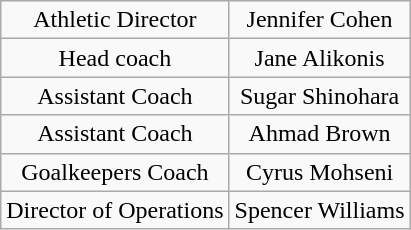<table class="wikitable" style="text-align:center;">
<tr>
<td>Athletic Director</td>
<td>Jennifer Cohen</td>
</tr>
<tr>
<td>Head coach</td>
<td>Jane Alikonis</td>
</tr>
<tr>
<td>Assistant Coach</td>
<td>Sugar Shinohara</td>
</tr>
<tr>
<td>Assistant Coach</td>
<td>Ahmad Brown</td>
</tr>
<tr>
<td>Goalkeepers Coach</td>
<td>Cyrus Mohseni</td>
</tr>
<tr>
<td>Director of Operations</td>
<td>Spencer Williams</td>
</tr>
</table>
